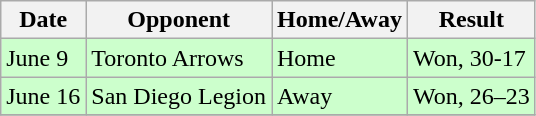<table class="wikitable">
<tr>
<th>Date</th>
<th>Opponent</th>
<th>Home/Away</th>
<th>Result</th>
</tr>
<tr bgcolor="#CCFFCC">
<td>June 9</td>
<td>Toronto Arrows</td>
<td>Home</td>
<td>Won, 30-17</td>
</tr>
<tr bgcolor="#CCFFCC">
<td>June 16</td>
<td>San Diego Legion</td>
<td>Away</td>
<td>Won, 26–23</td>
</tr>
<tr>
</tr>
</table>
